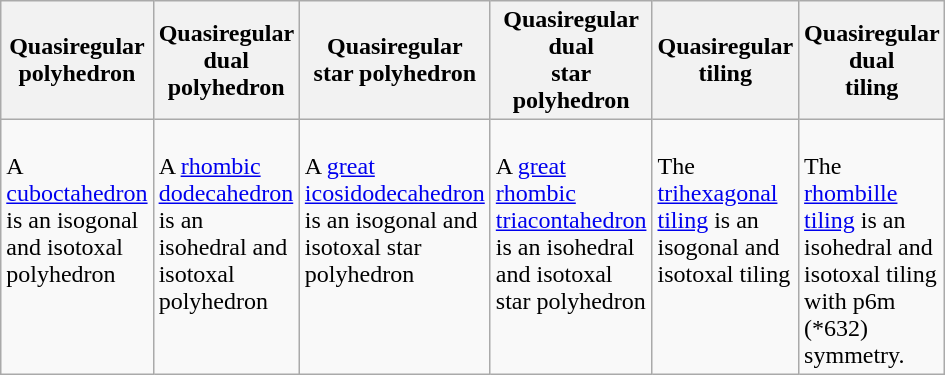<table class=wikitable width=480>
<tr>
<th>Quasiregular<br>polyhedron</th>
<th>Quasiregular dual<br>polyhedron</th>
<th>Quasiregular<br>star polyhedron</th>
<th>Quasiregular dual<br>star polyhedron</th>
<th>Quasiregular<br>tiling</th>
<th>Quasiregular dual<br>tiling</th>
</tr>
<tr valign=top>
<td><br>A <a href='#'>cuboctahedron</a> is an isogonal and isotoxal polyhedron</td>
<td><br>A <a href='#'>rhombic dodecahedron</a> is an isohedral and isotoxal polyhedron</td>
<td><br>A <a href='#'>great icosidodecahedron</a> is an isogonal and isotoxal star polyhedron</td>
<td><br>A <a href='#'>great rhombic triacontahedron</a> is an isohedral and isotoxal star polyhedron</td>
<td><br>The <a href='#'>trihexagonal tiling</a> is an isogonal and isotoxal tiling</td>
<td><br>The <a href='#'>rhombille tiling</a> is an isohedral and isotoxal tiling with p6m (*632) symmetry.</td>
</tr>
</table>
